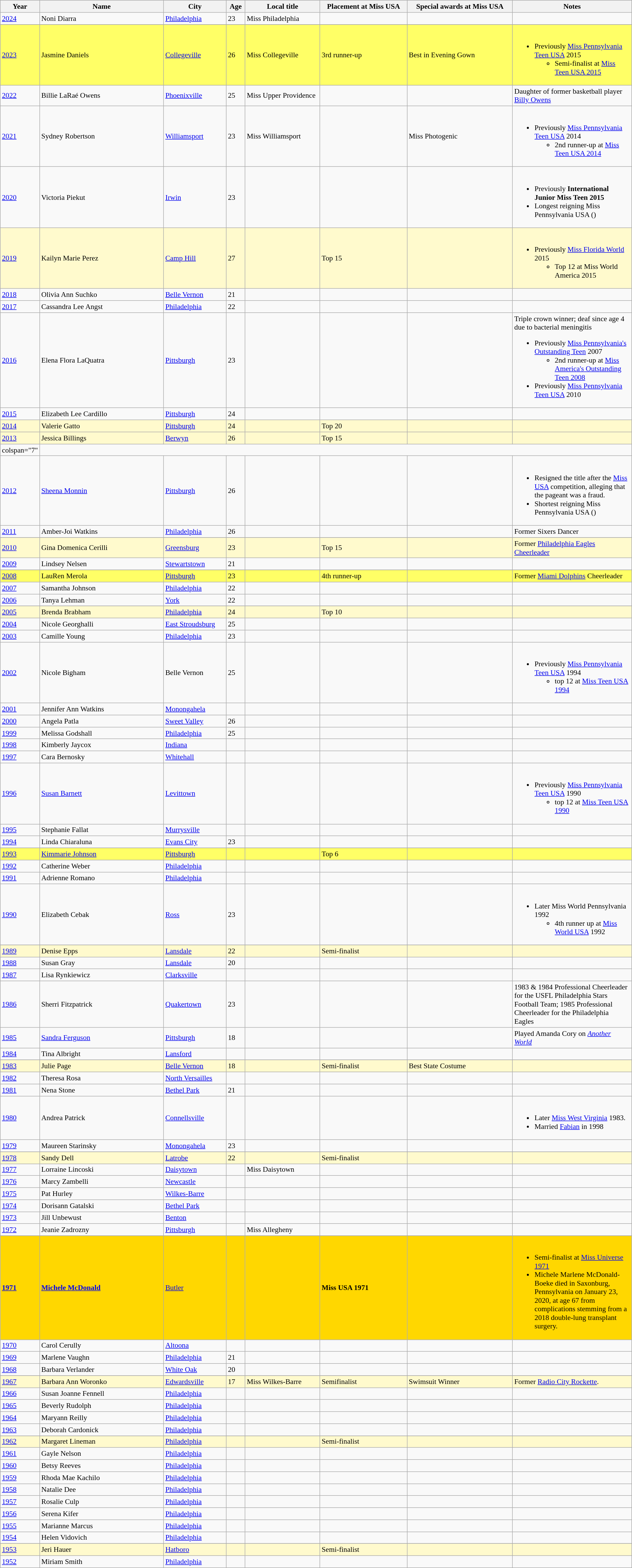<table class="wikitable"style="font-size:90%;">
<tr bgcolor="#efefef">
<th width=5%>Year</th>
<th width=20%>Name</th>
<th width=10%>City</th>
<th width=3%>Age</th>
<th width=12%>Local title</th>
<th width=14%>Placement at Miss USA</th>
<th width=17%>Special awards at Miss USA</th>
<th width=31%>Notes</th>
</tr>
<tr>
<td><a href='#'>2024</a></td>
<td>Noni Diarra</td>
<td><a href='#'>Philadelphia</a></td>
<td>23</td>
<td>Miss Philadelphia</td>
<td></td>
<td></td>
<td></td>
</tr>
<tr>
</tr>
<tr style="background-color:#FFFF66;">
<td><a href='#'>2023</a></td>
<td>Jasmine Daniels</td>
<td><a href='#'>Collegeville</a></td>
<td>26</td>
<td>Miss Collegeville</td>
<td>3rd runner-up</td>
<td>Best in Evening Gown</td>
<td><br><ul><li>Previously <a href='#'>Miss Pennsylvania Teen USA</a> 2015<ul><li>Semi-finalist at <a href='#'>Miss Teen USA 2015</a></li></ul></li></ul></td>
</tr>
<tr>
<td><a href='#'>2022</a></td>
<td>Billie LaRaé Owens</td>
<td><a href='#'>Phoenixville</a></td>
<td>25</td>
<td>Miss Upper Providence</td>
<td></td>
<td></td>
<td>Daughter of former basketball player <a href='#'>Billy Owens</a></td>
</tr>
<tr>
<td><a href='#'>2021</a></td>
<td>Sydney Robertson</td>
<td><a href='#'>Williamsport</a></td>
<td>23</td>
<td>Miss Williamsport</td>
<td></td>
<td>Miss Photogenic</td>
<td><br><ul><li>Previously <a href='#'>Miss Pennsylvania Teen USA</a> 2014<ul><li>2nd runner-up at <a href='#'>Miss Teen USA 2014</a></li></ul></li></ul></td>
</tr>
<tr>
<td><a href='#'>2020</a></td>
<td>Victoria Piekut</td>
<td><a href='#'>Irwin</a></td>
<td>23</td>
<td></td>
<td></td>
<td></td>
<td><br><ul><li>Previously <strong>International Junior Miss Teen 2015</strong></li><li>Longest reigning Miss Pennsylvania USA ()</li></ul></td>
</tr>
<tr style="background-color:#FFFACD;">
<td><a href='#'>2019</a></td>
<td>Kailyn Marie Perez</td>
<td><a href='#'>Camp Hill</a></td>
<td>27</td>
<td></td>
<td>Top 15</td>
<td></td>
<td><br><ul><li>Previously <a href='#'>Miss Florida World</a> 2015<ul><li>Top 12 at Miss World America 2015</li></ul></li></ul></td>
</tr>
<tr>
<td><a href='#'>2018</a></td>
<td>Olivia Ann Suchko</td>
<td><a href='#'>Belle Vernon</a></td>
<td>21</td>
<td></td>
<td></td>
<td></td>
<td></td>
</tr>
<tr>
<td><a href='#'>2017</a></td>
<td>Cassandra Lee Angst</td>
<td><a href='#'>Philadelphia</a></td>
<td>22</td>
<td></td>
<td></td>
<td></td>
<td></td>
</tr>
<tr>
<td><a href='#'>2016</a></td>
<td>Elena Flora LaQuatra</td>
<td><a href='#'>Pittsburgh</a></td>
<td>23</td>
<td></td>
<td></td>
<td></td>
<td>Triple crown winner; deaf since age 4 due to bacterial meningitis<br><ul><li>Previously <a href='#'>Miss Pennsylvania's Outstanding Teen</a> 2007<ul><li>2nd runner-up at <a href='#'>Miss America's Outstanding Teen 2008</a></li></ul></li><li>Previously <a href='#'>Miss Pennsylvania Teen USA</a> 2010</li></ul></td>
</tr>
<tr>
<td><a href='#'>2015</a></td>
<td>Elizabeth Lee Cardillo</td>
<td><a href='#'>Pittsburgh</a></td>
<td>24</td>
<td></td>
<td></td>
<td></td>
<td></td>
</tr>
<tr style="background-color:#FFFACD;">
<td><a href='#'>2014</a></td>
<td>Valerie Gatto</td>
<td><a href='#'>Pittsburgh</a></td>
<td>24</td>
<td></td>
<td>Top 20</td>
<td></td>
<td></td>
</tr>
<tr style="background-color:#FFFACD;">
<td><a href='#'>2013</a></td>
<td>Jessica Billings</td>
<td><a href='#'>Berwyn</a></td>
<td>26</td>
<td></td>
<td>Top 15</td>
<td></td>
<td></td>
</tr>
<tr>
<td>colspan="7" </td>
</tr>
<tr>
<td><a href='#'>2012</a></td>
<td><a href='#'>Sheena Monnin</a></td>
<td><a href='#'>Pittsburgh</a></td>
<td>26</td>
<td></td>
<td></td>
<td></td>
<td><br><ul><li>Resigned the title after the <a href='#'>Miss USA</a> competition, alleging that the pageant was a fraud.</li><li>Shortest reigning Miss Pennsylvania USA ()</li></ul></td>
</tr>
<tr>
<td><a href='#'>2011</a></td>
<td>Amber-Joi Watkins</td>
<td><a href='#'>Philadelphia</a></td>
<td>26</td>
<td></td>
<td></td>
<td></td>
<td>Former Sixers Dancer</td>
</tr>
<tr>
</tr>
<tr style="background-color:#FFFACD;">
<td><a href='#'>2010</a></td>
<td>Gina Domenica Cerilli</td>
<td><a href='#'>Greensburg</a></td>
<td>23</td>
<td></td>
<td>Top 15</td>
<td></td>
<td>Former <a href='#'>Philadelphia Eagles Cheerleader</a></td>
</tr>
<tr>
<td><a href='#'>2009</a></td>
<td>Lindsey Nelsen</td>
<td><a href='#'>Stewartstown</a></td>
<td>21</td>
<td></td>
<td></td>
<td></td>
<td></td>
</tr>
<tr>
</tr>
<tr style="background-color:#FFFF66;">
<td><a href='#'>2008</a></td>
<td>LauRen Merola</td>
<td><a href='#'>Pittsburgh</a></td>
<td>23</td>
<td></td>
<td>4th runner-up</td>
<td></td>
<td>Former <a href='#'>Miami Dolphins</a> Cheerleader</td>
</tr>
<tr>
<td><a href='#'>2007</a></td>
<td>Samantha Johnson</td>
<td><a href='#'>Philadelphia</a></td>
<td>22</td>
<td></td>
<td></td>
<td></td>
<td></td>
</tr>
<tr>
<td><a href='#'>2006</a></td>
<td>Tanya Lehman</td>
<td><a href='#'>York</a></td>
<td>22</td>
<td></td>
<td></td>
<td></td>
<td></td>
</tr>
<tr>
</tr>
<tr style="background-color:#FFFACD;">
<td><a href='#'>2005</a></td>
<td>Brenda Brabham</td>
<td><a href='#'>Philadelphia</a></td>
<td>24</td>
<td></td>
<td>Top 10</td>
<td></td>
<td></td>
</tr>
<tr>
<td><a href='#'>2004</a></td>
<td>Nicole Georghalli</td>
<td><a href='#'>East Stroudsburg</a></td>
<td>25</td>
<td></td>
<td></td>
<td></td>
<td></td>
</tr>
<tr>
<td><a href='#'>2003</a></td>
<td>Camille Young</td>
<td><a href='#'>Philadelphia</a></td>
<td>23</td>
<td></td>
<td></td>
<td></td>
<td></td>
</tr>
<tr>
<td><a href='#'>2002</a></td>
<td>Nicole Bigham</td>
<td>Belle Vernon</td>
<td>25</td>
<td></td>
<td></td>
<td></td>
<td><br><ul><li>Previously <a href='#'>Miss Pennsylvania Teen USA</a> 1994<ul><li>top 12 at <a href='#'>Miss Teen USA 1994</a></li></ul></li></ul></td>
</tr>
<tr>
<td><a href='#'>2001</a></td>
<td>Jennifer Ann Watkins</td>
<td><a href='#'>Monongahela</a></td>
<td></td>
<td></td>
<td></td>
<td></td>
<td></td>
</tr>
<tr>
<td><a href='#'>2000</a></td>
<td>Angela Patla</td>
<td><a href='#'>Sweet Valley</a></td>
<td>26</td>
<td></td>
<td></td>
<td></td>
<td></td>
</tr>
<tr>
<td><a href='#'>1999</a></td>
<td>Melissa Godshall</td>
<td><a href='#'>Philadelphia</a></td>
<td>25</td>
<td></td>
<td></td>
<td></td>
<td></td>
</tr>
<tr>
<td><a href='#'>1998</a></td>
<td>Kimberly Jaycox</td>
<td><a href='#'>Indiana</a></td>
<td></td>
<td></td>
<td></td>
<td></td>
<td></td>
</tr>
<tr>
<td><a href='#'>1997</a></td>
<td>Cara Bernosky</td>
<td><a href='#'>Whitehall</a></td>
<td></td>
<td></td>
<td></td>
<td></td>
<td></td>
</tr>
<tr>
<td><a href='#'>1996</a></td>
<td><a href='#'>Susan Barnett</a></td>
<td><a href='#'>Levittown</a></td>
<td></td>
<td></td>
<td></td>
<td></td>
<td><br><ul><li>Previously <a href='#'>Miss Pennsylvania Teen USA</a> 1990<ul><li>top 12 at <a href='#'>Miss Teen USA 1990</a></li></ul></li></ul></td>
</tr>
<tr>
<td><a href='#'>1995</a></td>
<td>Stephanie Fallat</td>
<td><a href='#'>Murrysville</a></td>
<td></td>
<td></td>
<td></td>
<td></td>
<td></td>
</tr>
<tr>
<td><a href='#'>1994</a></td>
<td>Linda Chiaraluna</td>
<td><a href='#'>Evans City</a></td>
<td>23</td>
<td></td>
<td></td>
<td></td>
<td></td>
</tr>
<tr>
</tr>
<tr style="background-color:#FFFF66;">
<td><a href='#'>1993</a></td>
<td><a href='#'>Kimmarie Johnson</a></td>
<td><a href='#'>Pittsburgh</a></td>
<td></td>
<td></td>
<td>Top 6</td>
<td></td>
<td></td>
</tr>
<tr>
<td><a href='#'>1992</a></td>
<td>Catherine Weber</td>
<td><a href='#'>Philadelphia</a></td>
<td></td>
<td></td>
<td></td>
<td></td>
<td></td>
</tr>
<tr>
<td><a href='#'>1991</a></td>
<td>Adrienne Romano</td>
<td><a href='#'>Philadelphia</a></td>
<td></td>
<td></td>
<td></td>
<td></td>
<td></td>
</tr>
<tr>
<td><a href='#'>1990</a></td>
<td>Elizabeth Cebak</td>
<td><a href='#'>Ross</a></td>
<td>23</td>
<td></td>
<td></td>
<td></td>
<td><br><ul><li>Later  Miss World Pennsylvania 1992<ul><li>4th runner up at <a href='#'>Miss World USA</a> 1992</li></ul></li></ul></td>
</tr>
<tr>
</tr>
<tr style="background-color:#FFFACD;">
<td><a href='#'>1989</a></td>
<td>Denise Epps</td>
<td><a href='#'>Lansdale</a></td>
<td>22</td>
<td></td>
<td>Semi-finalist</td>
<td></td>
<td></td>
</tr>
<tr>
<td><a href='#'>1988</a></td>
<td>Susan Gray</td>
<td><a href='#'>Lansdale</a></td>
<td>20</td>
<td></td>
<td></td>
<td></td>
<td></td>
</tr>
<tr>
<td><a href='#'>1987</a></td>
<td>Lisa Rynkiewicz</td>
<td><a href='#'>Clarksville</a></td>
<td></td>
<td></td>
<td></td>
<td></td>
<td></td>
</tr>
<tr>
<td><a href='#'>1986</a></td>
<td>Sherri Fitzpatrick</td>
<td><a href='#'>Quakertown</a></td>
<td>23</td>
<td></td>
<td></td>
<td></td>
<td>1983 & 1984 Professional Cheerleader for the USFL Philadelphia Stars Football Team; 1985 Professional Cheerleader for the Philadelphia Eagles</td>
</tr>
<tr>
<td><a href='#'>1985</a></td>
<td><a href='#'>Sandra Ferguson</a></td>
<td><a href='#'>Pittsburgh</a></td>
<td>18</td>
<td></td>
<td></td>
<td></td>
<td>Played Amanda Cory on <em><a href='#'>Another World</a></em></td>
</tr>
<tr>
<td><a href='#'>1984</a></td>
<td>Tina Albright</td>
<td><a href='#'>Lansford</a></td>
<td></td>
<td></td>
<td></td>
<td></td>
<td></td>
</tr>
<tr>
</tr>
<tr style="background-color:#FFFACD;">
<td><a href='#'>1983</a></td>
<td>Julie Page</td>
<td><a href='#'>Belle Vernon</a></td>
<td>18</td>
<td></td>
<td>Semi-finalist</td>
<td>Best State Costume</td>
<td></td>
</tr>
<tr>
<td><a href='#'>1982</a></td>
<td>Theresa Rosa</td>
<td><a href='#'>North Versailles</a></td>
<td></td>
<td></td>
<td></td>
<td></td>
<td></td>
</tr>
<tr>
<td><a href='#'>1981</a></td>
<td>Nena Stone</td>
<td><a href='#'>Bethel Park</a></td>
<td>21</td>
<td></td>
<td></td>
<td></td>
<td></td>
</tr>
<tr>
<td><a href='#'>1980</a></td>
<td>Andrea Patrick</td>
<td><a href='#'>Connellsville</a></td>
<td></td>
<td></td>
<td></td>
<td></td>
<td><br><ul><li>Later <a href='#'>Miss West Virginia</a> 1983.</li><li>Married <a href='#'>Fabian</a> in 1998</li></ul></td>
</tr>
<tr>
<td><a href='#'>1979</a></td>
<td>Maureen Starinsky</td>
<td><a href='#'>Monongahela</a></td>
<td>23</td>
<td></td>
<td></td>
<td></td>
<td></td>
</tr>
<tr>
</tr>
<tr style="background-color:#FFFACD;">
<td><a href='#'>1978</a></td>
<td>Sandy Dell</td>
<td><a href='#'>Latrobe</a></td>
<td>22</td>
<td></td>
<td>Semi-finalist</td>
<td></td>
<td></td>
</tr>
<tr>
<td><a href='#'>1977</a></td>
<td>Lorraine Lincoski</td>
<td><a href='#'>Daisytown</a></td>
<td></td>
<td>Miss Daisytown</td>
<td></td>
<td></td>
<td></td>
</tr>
<tr>
<td><a href='#'>1976</a></td>
<td>Marcy Zambelli</td>
<td><a href='#'>Newcastle</a></td>
<td></td>
<td></td>
<td></td>
<td></td>
<td></td>
</tr>
<tr>
<td><a href='#'>1975</a></td>
<td>Pat Hurley</td>
<td><a href='#'>Wilkes-Barre</a></td>
<td></td>
<td></td>
<td></td>
<td></td>
<td></td>
</tr>
<tr>
<td><a href='#'>1974</a></td>
<td>Dorisann Gatalski</td>
<td><a href='#'>Bethel Park</a></td>
<td></td>
<td></td>
<td></td>
<td></td>
<td></td>
</tr>
<tr>
<td><a href='#'>1973</a></td>
<td>Jill Unbewust</td>
<td><a href='#'>Benton</a></td>
<td></td>
<td></td>
<td></td>
<td></td>
<td></td>
</tr>
<tr>
<td><a href='#'>1972</a></td>
<td>Jeanie Zadrozny</td>
<td><a href='#'>Pittsburgh</a></td>
<td></td>
<td>Miss Allegheny</td>
<td></td>
<td></td>
<td></td>
</tr>
<tr>
</tr>
<tr style="background-color:GOLD;">
<td><strong><a href='#'>1971</a></strong></td>
<td><strong><a href='#'>Michele McDonald</a></strong></td>
<td><a href='#'>Butler</a></td>
<td></td>
<td></td>
<td><strong>Miss USA 1971</strong></td>
<td></td>
<td><br><ul><li>Semi-finalist at <a href='#'>Miss Universe 1971</a></li><li>Michele Marlene McDonald-Boeke died in Saxonburg, Pennsylvania on January 23, 2020, at age 67 from complications stemming from a 2018 double-lung transplant surgery.</li></ul></td>
</tr>
<tr>
<td><a href='#'>1970</a></td>
<td>Carol Cerully</td>
<td><a href='#'>Altoona</a></td>
<td></td>
<td></td>
<td></td>
<td></td>
<td></td>
</tr>
<tr>
<td><a href='#'>1969</a></td>
<td>Marlene Vaughn</td>
<td><a href='#'>Philadelphia</a></td>
<td>21</td>
<td></td>
<td></td>
<td></td>
<td></td>
</tr>
<tr>
<td><a href='#'>1968</a></td>
<td>Barbara Verlander</td>
<td><a href='#'>White Oak</a></td>
<td>20</td>
<td></td>
<td></td>
<td></td>
<td></td>
</tr>
<tr>
</tr>
<tr style="background-color:#FFFACD;">
<td><a href='#'>1967</a></td>
<td>Barbara Ann Woronko</td>
<td><a href='#'>Edwardsville</a></td>
<td>17</td>
<td>Miss Wilkes-Barre</td>
<td>Semifinalist</td>
<td>Swimsuit Winner</td>
<td>Former <a href='#'>Radio City Rockette</a>.</td>
</tr>
<tr>
<td><a href='#'>1966</a></td>
<td>Susan Joanne Fennell</td>
<td><a href='#'>Philadelphia</a></td>
<td></td>
<td></td>
<td></td>
<td></td>
<td></td>
</tr>
<tr>
<td><a href='#'>1965</a></td>
<td>Beverly Rudolph</td>
<td><a href='#'>Philadelphia</a></td>
<td></td>
<td></td>
<td></td>
<td></td>
<td></td>
</tr>
<tr>
<td><a href='#'>1964</a></td>
<td>Maryann Reilly</td>
<td><a href='#'>Philadelphia</a></td>
<td></td>
<td></td>
<td></td>
<td></td>
<td></td>
</tr>
<tr>
<td><a href='#'>1963</a></td>
<td>Deborah Cardonick</td>
<td><a href='#'>Philadelphia</a></td>
<td></td>
<td></td>
<td></td>
<td></td>
<td></td>
</tr>
<tr>
</tr>
<tr style="background-color:#FFFACD;">
<td><a href='#'>1962</a></td>
<td>Margaret Lineman</td>
<td><a href='#'>Philadelphia</a></td>
<td></td>
<td></td>
<td>Semi-finalist</td>
<td></td>
<td></td>
</tr>
<tr>
<td><a href='#'>1961</a></td>
<td>Gayle Nelson</td>
<td><a href='#'>Philadelphia</a></td>
<td></td>
<td></td>
<td></td>
<td></td>
<td></td>
</tr>
<tr>
<td><a href='#'>1960</a></td>
<td>Betsy Reeves</td>
<td><a href='#'>Philadelphia</a></td>
<td></td>
<td></td>
<td></td>
<td></td>
<td></td>
</tr>
<tr>
<td><a href='#'>1959</a></td>
<td>Rhoda Mae Kachilo</td>
<td><a href='#'>Philadelphia</a></td>
<td></td>
<td></td>
<td></td>
<td></td>
<td></td>
</tr>
<tr>
<td><a href='#'>1958</a></td>
<td>Natalie Dee</td>
<td><a href='#'>Philadelphia</a></td>
<td></td>
<td></td>
<td></td>
<td></td>
<td></td>
</tr>
<tr>
<td><a href='#'>1957</a></td>
<td>Rosalie Culp</td>
<td><a href='#'>Philadelphia</a></td>
<td></td>
<td></td>
<td></td>
<td></td>
<td></td>
</tr>
<tr>
<td><a href='#'>1956</a></td>
<td>Serena Kifer</td>
<td><a href='#'>Philadelphia</a></td>
<td></td>
<td></td>
<td></td>
<td></td>
<td></td>
</tr>
<tr>
<td><a href='#'>1955</a></td>
<td>Marianne Marcus</td>
<td><a href='#'>Philadelphia</a></td>
<td></td>
<td></td>
<td></td>
<td></td>
<td></td>
</tr>
<tr>
<td><a href='#'>1954</a></td>
<td>Helen Vidovich</td>
<td><a href='#'>Philadelphia</a></td>
<td></td>
<td></td>
<td></td>
<td></td>
<td></td>
</tr>
<tr>
</tr>
<tr style="background-color:#FFFACD;">
<td><a href='#'>1953</a></td>
<td>Jeri Hauer</td>
<td><a href='#'>Hatboro</a></td>
<td></td>
<td></td>
<td>Semi-finalist</td>
<td></td>
<td></td>
</tr>
<tr>
<td><a href='#'>1952</a></td>
<td>Miriam Smith</td>
<td><a href='#'>Philadelphia</a></td>
<td></td>
<td></td>
<td></td>
<td></td>
<td></td>
</tr>
</table>
